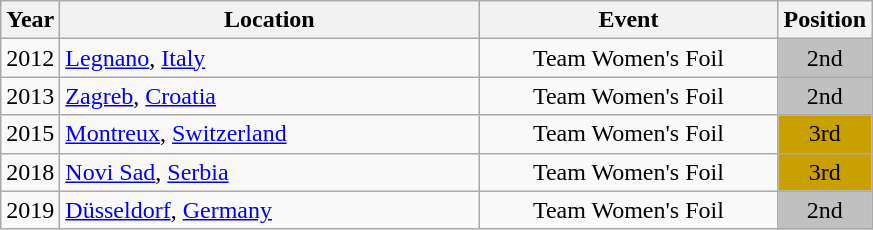<table class="wikitable" style="text-align:center;">
<tr>
<th>Year</th>
<th style="width:17em">Location</th>
<th style="width:12em">Event</th>
<th>Position</th>
</tr>
<tr>
<td>2012</td>
<td rowspan="1" align="left"> <a href='#'>Legnano</a>, <a href='#'>Italy</a></td>
<td>Team Women's Foil</td>
<td bgcolor="silver">2nd</td>
</tr>
<tr>
<td>2013</td>
<td rowspan="1" align="left"> <a href='#'>Zagreb</a>, <a href='#'>Croatia</a></td>
<td>Team Women's Foil</td>
<td bgcolor="silver">2nd</td>
</tr>
<tr>
<td>2015</td>
<td rowspan="1" align="left"> <a href='#'>Montreux</a>, <a href='#'>Switzerland</a></td>
<td>Team Women's Foil</td>
<td bgcolor="caramel">3rd</td>
</tr>
<tr>
<td>2018</td>
<td rowspan="1" align="left"> <a href='#'>Novi Sad</a>, <a href='#'>Serbia</a></td>
<td>Team Women's Foil</td>
<td bgcolor="caramel">3rd</td>
</tr>
<tr>
<td>2019</td>
<td rowspan="1" align="left"> <a href='#'>Düsseldorf</a>, <a href='#'>Germany</a></td>
<td>Team Women's Foil</td>
<td bgcolor="silver">2nd</td>
</tr>
</table>
